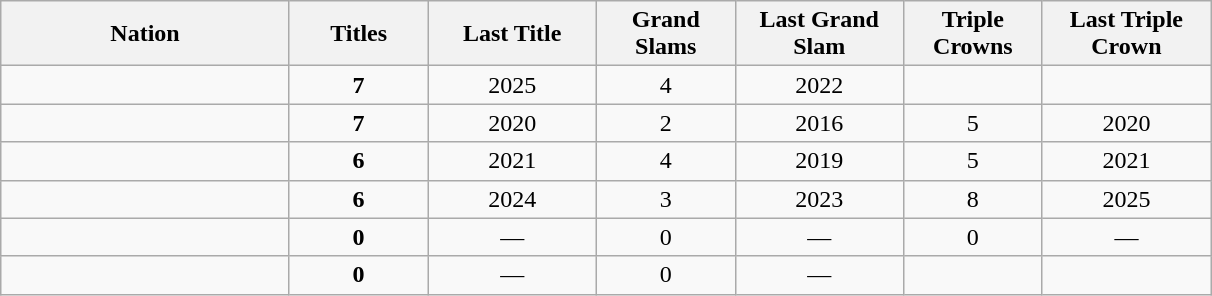<table class="wikitable sortable" style="text-align:center">
<tr>
<th style="width:185px">Nation</th>
<th style="width:85px">Titles</th>
<th style="width:105px">Last Title</th>
<th style="width:85px">Grand Slams</th>
<th style="width:105px">Last Grand Slam</th>
<th style="width:85px">Triple Crowns</th>
<th style="width:105px">Last Triple Crown</th>
</tr>
<tr>
<td style="text-align:left"></td>
<td><strong>7</strong></td>
<td>2025</td>
<td>4</td>
<td>2022</td>
<td></td>
<td></td>
</tr>
<tr>
<td style="text-align:left"></td>
<td><strong>7</strong></td>
<td>2020</td>
<td>2</td>
<td>2016</td>
<td>5</td>
<td>2020</td>
</tr>
<tr>
<td style="text-align:left"></td>
<td><strong>6</strong></td>
<td>2021</td>
<td>4</td>
<td>2019</td>
<td>5</td>
<td>2021</td>
</tr>
<tr>
<td style="text-align:left"></td>
<td><strong>6</strong></td>
<td>2024</td>
<td>3</td>
<td>2023</td>
<td>8</td>
<td>2025</td>
</tr>
<tr>
<td style="text-align:left"></td>
<td><strong>0</strong></td>
<td>—</td>
<td>0</td>
<td>—</td>
<td>0</td>
<td>—</td>
</tr>
<tr>
<td style="text-align:left"></td>
<td><strong>0</strong></td>
<td>—</td>
<td>0</td>
<td>—</td>
<td></td>
<td></td>
</tr>
</table>
